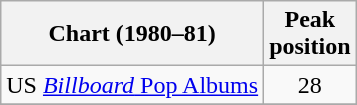<table class="wikitable sortable">
<tr>
<th>Chart (1980–81)</th>
<th>Peak<br>position</th>
</tr>
<tr>
<td>US <a href='#'><em>Billboard</em> Pop Albums</a></td>
<td align=center>28</td>
</tr>
<tr>
</tr>
</table>
